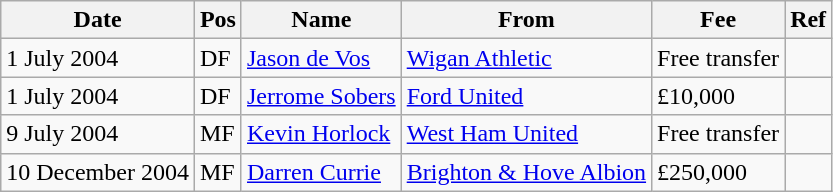<table class="wikitable">
<tr>
<th>Date</th>
<th>Pos</th>
<th>Name</th>
<th>From</th>
<th>Fee</th>
<th>Ref</th>
</tr>
<tr>
<td>1 July 2004</td>
<td>DF</td>
<td> <a href='#'>Jason de Vos</a></td>
<td> <a href='#'>Wigan Athletic</a></td>
<td>Free transfer</td>
<td></td>
</tr>
<tr>
<td>1 July 2004</td>
<td>DF</td>
<td> <a href='#'>Jerrome Sobers</a></td>
<td> <a href='#'>Ford United</a></td>
<td>£10,000</td>
<td></td>
</tr>
<tr>
<td>9 July 2004</td>
<td>MF</td>
<td> <a href='#'>Kevin Horlock</a></td>
<td> <a href='#'>West Ham United</a></td>
<td>Free transfer</td>
<td></td>
</tr>
<tr>
<td>10 December 2004</td>
<td>MF</td>
<td> <a href='#'>Darren Currie</a></td>
<td> <a href='#'>Brighton & Hove Albion</a></td>
<td>£250,000</td>
<td></td>
</tr>
</table>
